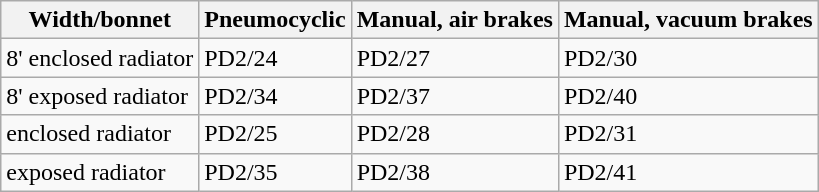<table class="wikitable">
<tr>
<th>Width/bonnet</th>
<th>Pneumocyclic</th>
<th>Manual, air brakes</th>
<th>Manual, vacuum brakes</th>
</tr>
<tr>
<td>8' enclosed radiator</td>
<td>PD2/24</td>
<td>PD2/27</td>
<td>PD2/30</td>
</tr>
<tr>
<td>8' exposed radiator</td>
<td>PD2/34</td>
<td>PD2/37</td>
<td>PD2/40</td>
</tr>
<tr>
<td> enclosed radiator</td>
<td>PD2/25</td>
<td>PD2/28</td>
<td>PD2/31</td>
</tr>
<tr>
<td> exposed radiator</td>
<td>PD2/35</td>
<td>PD2/38</td>
<td>PD2/41</td>
</tr>
</table>
